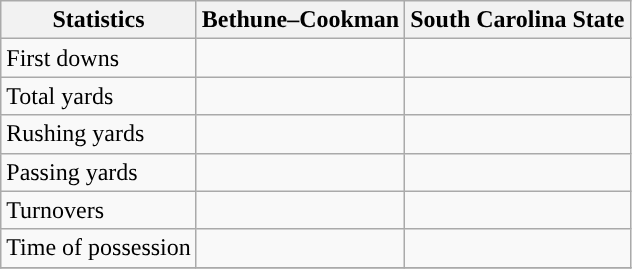<table class="wikitable">
<tr>
<th>Statistics</th>
<th>Bethune–Cookman</th>
<th>South Carolina State</th>
</tr>
<tr>
<td>First downs</td>
<td> </td>
<td> </td>
</tr>
<tr>
<td>Total yards</td>
<td> </td>
<td> </td>
</tr>
<tr>
<td>Rushing yards</td>
<td> </td>
<td> </td>
</tr>
<tr>
<td>Passing yards</td>
<td> </td>
<td> </td>
</tr>
<tr>
<td>Turnovers</td>
<td> </td>
<td> </td>
</tr>
<tr>
<td>Time of possession</td>
<td> </td>
<td> </td>
</tr>
<tr>
</tr>
</table>
